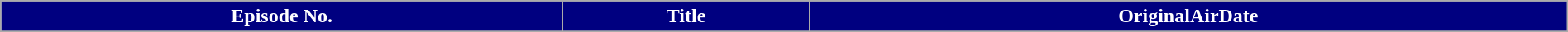<table class="wikitable plainrowheaders" style="width:100%;">
<tr style="border bottom: 000080">
</tr>
<tr style="color:white">
<th style="background: #000080;">Episode No.</th>
<th style="background: #000080;">Title</th>
<th style="background: #000080;">OriginalAirDate</th>
</tr>
<tr>
</tr>
</table>
